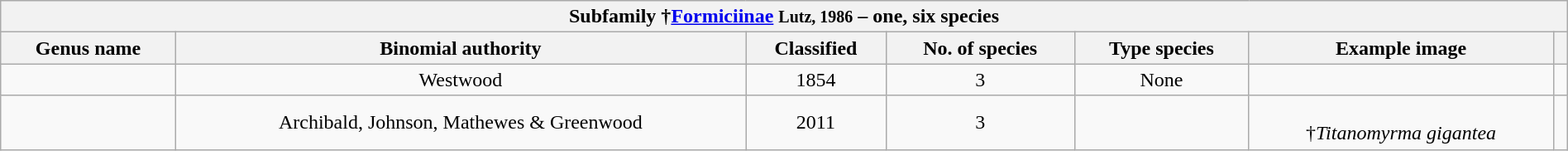<table class="wikitable sortable" style="width:100%;text-align:center">
<tr>
<th colspan="100%" align="center" bgcolor=#d3d3a4>Subfamily †<a href='#'>Formiciinae</a> <small>Lutz, 1986</small> – one, six species</th>
</tr>
<tr>
<th>Genus name</th>
<th>Binomial authority</th>
<th>Classified</th>
<th>No. of species</th>
<th>Type species</th>
<th class="unsortable">Example image</th>
<th class="unsortable"></th>
</tr>
<tr>
<td></td>
<td>Westwood</td>
<td>1854</td>
<td>3</td>
<td>None</td>
<td></td>
<td></td>
</tr>
<tr>
<td></td>
<td>Archibald, Johnson, Mathewes & Greenwood</td>
<td>2011</td>
<td>3</td>
<td></td>
<td><br>†<em>Titanomyrma gigantea</em></td>
<td></td>
</tr>
</table>
